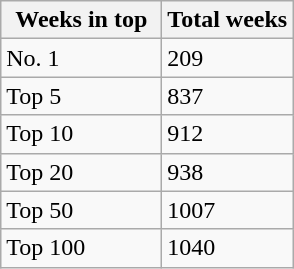<table class="sortable wikitable">
<tr>
<th width=100>Weeks in top</th>
<th>Total weeks</th>
</tr>
<tr>
<td>No. 1</td>
<td>209</td>
</tr>
<tr>
<td>Top 5</td>
<td>837</td>
</tr>
<tr>
<td>Top 10</td>
<td>912</td>
</tr>
<tr>
<td>Top 20</td>
<td>938</td>
</tr>
<tr>
<td>Top 50</td>
<td>1007</td>
</tr>
<tr>
<td>Top 100</td>
<td>1040</td>
</tr>
</table>
